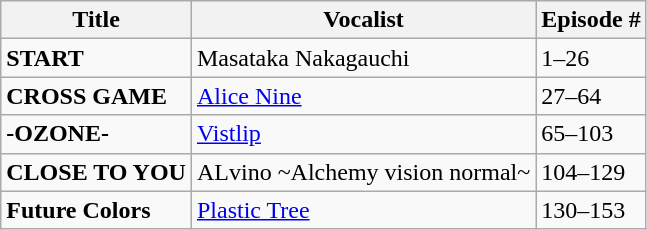<table class="wikitable">
<tr>
<th>Title</th>
<th>Vocalist</th>
<th>Episode #</th>
</tr>
<tr>
<td><strong>START</strong></td>
<td>Masataka Nakagauchi</td>
<td>1–26</td>
</tr>
<tr>
<td><strong>CROSS GAME</strong></td>
<td><a href='#'>Alice Nine</a></td>
<td>27–64</td>
</tr>
<tr>
<td><strong>-OZONE-</strong></td>
<td><a href='#'>Vistlip</a></td>
<td>65–103</td>
</tr>
<tr>
<td><strong>CLOSE TO YOU</strong></td>
<td>ALvino ~Alchemy vision normal~</td>
<td>104–129</td>
</tr>
<tr>
<td><strong>Future Colors</strong></td>
<td><a href='#'>Plastic Tree</a></td>
<td>130–153</td>
</tr>
</table>
